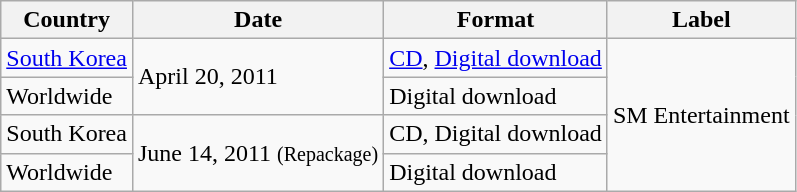<table class="wikitable">
<tr>
<th>Country</th>
<th>Date</th>
<th>Format</th>
<th>Label</th>
</tr>
<tr>
<td rowspan="1"><a href='#'>South Korea</a></td>
<td rowspan="2">April 20, 2011</td>
<td rowspan="1"><a href='#'>CD</a>, <a href='#'>Digital download</a></td>
<td rowspan="4">SM Entertainment</td>
</tr>
<tr>
<td rowspan="1">Worldwide</td>
<td>Digital download</td>
</tr>
<tr>
<td rowspan="1">South Korea</td>
<td rowspan="2">June 14, 2011 <small>(Repackage)</small></td>
<td>CD, Digital download</td>
</tr>
<tr>
<td rowspan="1">Worldwide</td>
<td>Digital download</td>
</tr>
</table>
